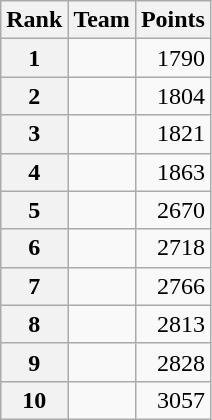<table class="wikitable">
<tr>
<th scope="col">Rank</th>
<th scope="col">Team</th>
<th scope="col">Points</th>
</tr>
<tr>
<th scope="row">1</th>
<td></td>
<td style="text-align:right;">1790</td>
</tr>
<tr>
<th scope="row">2</th>
<td></td>
<td style="text-align:right;">1804</td>
</tr>
<tr>
<th scope="row">3</th>
<td></td>
<td style="text-align:right;">1821</td>
</tr>
<tr>
<th scope="row">4</th>
<td></td>
<td style="text-align:right;">1863</td>
</tr>
<tr>
<th scope="row">5</th>
<td></td>
<td style="text-align:right;">2670</td>
</tr>
<tr>
<th scope="row">6</th>
<td></td>
<td style="text-align:right;">2718</td>
</tr>
<tr>
<th scope="row">7</th>
<td></td>
<td style="text-align:right;">2766</td>
</tr>
<tr>
<th scope="row">8</th>
<td></td>
<td style="text-align:right;">2813</td>
</tr>
<tr>
<th scope="row">9</th>
<td></td>
<td style="text-align:right;">2828</td>
</tr>
<tr>
<th scope="row">10</th>
<td></td>
<td style="text-align:right;">3057</td>
</tr>
</table>
